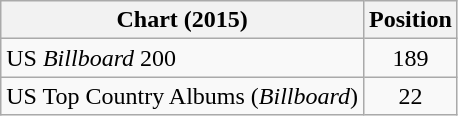<table class="wikitable sortable">
<tr>
<th>Chart (2015)</th>
<th>Position</th>
</tr>
<tr>
<td>US <em>Billboard</em> 200</td>
<td style="text-align:center;">189</td>
</tr>
<tr>
<td>US Top Country Albums (<em>Billboard</em>)</td>
<td style="text-align:center;">22</td>
</tr>
</table>
